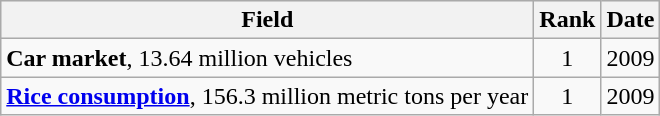<table class="wikitable sortable">
<tr style="background:#ececec;">
<th>Field</th>
<th>Rank</th>
<th>Date</th>
</tr>
<tr>
<td><strong>Car market</strong>, 13.64 million vehicles</td>
<td style="text-align:center;">1</td>
<td align="right">2009</td>
</tr>
<tr>
<td><strong><a href='#'>Rice consumption</a></strong>, 156.3 million metric tons per year</td>
<td style="text-align:center;">1</td>
<td align="right">2009</td>
</tr>
</table>
